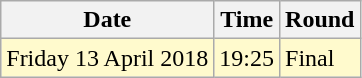<table class="wikitable">
<tr>
<th>Date</th>
<th>Time</th>
<th>Round</th>
</tr>
<tr>
<td style=background:lemonchiffon>Friday 13 April 2018</td>
<td style=background:lemonchiffon>19:25</td>
<td style=background:lemonchiffon>Final</td>
</tr>
</table>
